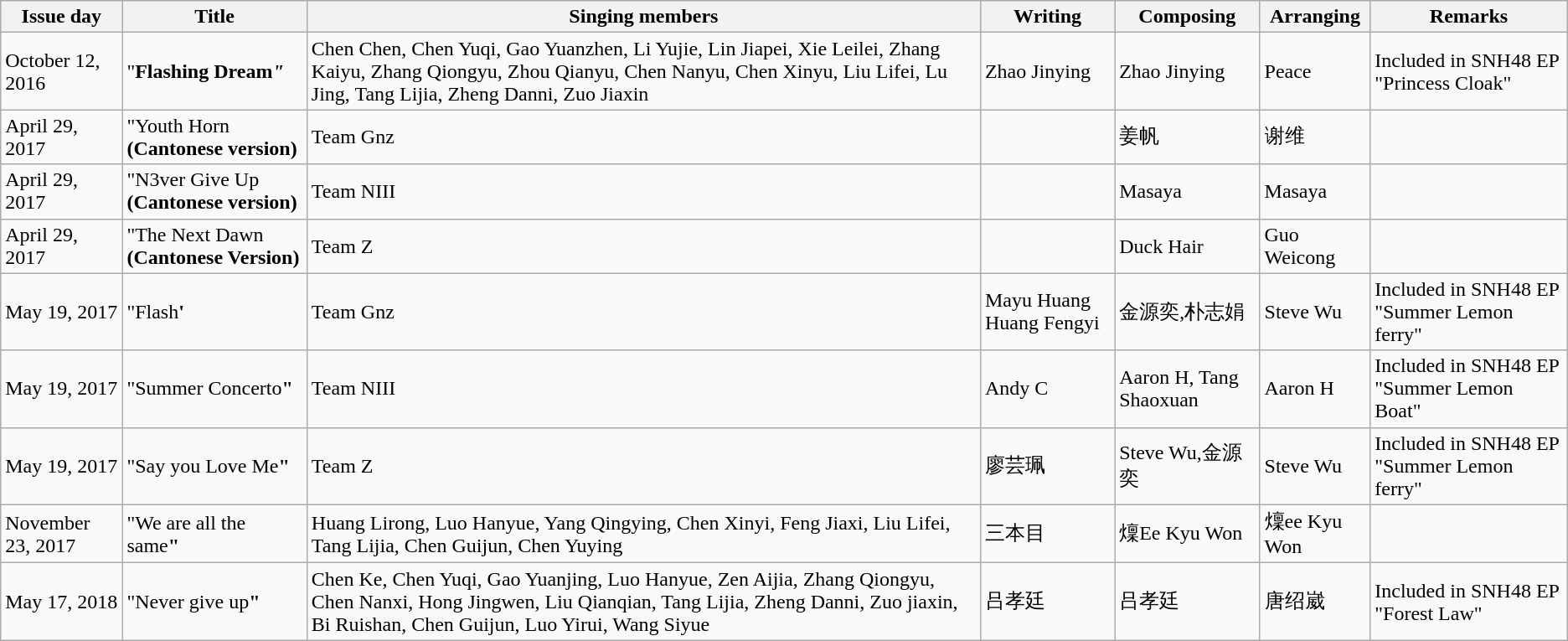<table class="wikitable">
<tr>
<th>Issue day</th>
<th>Title</th>
<th>Singing members</th>
<th>Writing</th>
<th>Composing</th>
<th>Arranging</th>
<th>Remarks</th>
</tr>
<tr>
<td>October 12, 2016</td>
<td>"<strong>Flashing Dream<em>"</td>
<td>Chen Chen, Chen Yuqi, Gao Yuanzhen, Li Yujie, Lin Jiapei, Xie Leilei, Zhang Kaiyu, Zhang Qiongyu, Zhou Qianyu, Chen Nanyu, Chen Xinyu, Liu Lifei, Lu Jing, Tang Lijia, Zheng Danni, Zuo Jiaxin</td>
<td>Zhao Jinying</td>
<td>Zhao Jinying</td>
<td>Peace</td>
<td>Included in SNH48 EP "Princess Cloak"</td>
</tr>
<tr>
<td>April 29, 2017</td>
<td>"</strong>Youth Horn<strong> (Cantonese version)</td>
<td>Team Gnz</td>
<td></td>
<td>姜帆</td>
<td>谢维</td>
<td></td>
</tr>
<tr>
<td>April 29, 2017</td>
<td>"</strong>N3ver Give Up<strong> (Cantonese version)</td>
<td>Team NIII</td>
<td></td>
<td>Masaya</td>
<td>Masaya</td>
<td></td>
</tr>
<tr>
<td>April 29, 2017</td>
<td>"</strong>The Next Dawn<strong> (Cantonese Version)</td>
<td>Team Z</td>
<td></td>
<td>Duck Hair</td>
<td>Guo Weicong</td>
<td></td>
</tr>
<tr>
<td>May 19, 2017</td>
<td>"</strong>Flash<strong>'</td>
<td>Team Gnz</td>
<td>Mayu Huang Huang Fengyi</td>
<td>金源奕,朴志娟</td>
<td>Steve Wu</td>
<td>Included in SNH48 EP "Summer Lemon ferry"</td>
</tr>
<tr>
<td>May 19, 2017</td>
<td>"</strong>Summer Concerto<strong>"</td>
<td>Team NIII</td>
<td>Andy C</td>
<td>Aaron H, Tang Shaoxuan</td>
<td>Aaron H</td>
<td>Included in SNH48 EP "Summer Lemon Boat"</td>
</tr>
<tr>
<td>May 19, 2017</td>
<td>"</strong>Say you Love Me<strong>"</td>
<td>Team Z</td>
<td>廖芸珮</td>
<td>Steve Wu,金源奕</td>
<td>Steve Wu</td>
<td>Included in SNH48 EP "Summer Lemon ferry"</td>
</tr>
<tr>
<td>November 23, 2017</td>
<td>"</strong>We are all the same<strong>"</td>
<td>Huang Lirong, Luo Hanyue, Yang Qingying, Chen Xinyi, Feng Jiaxi, Liu Lifei, Tang Lijia, Chen Guijun, Chen Yuying</td>
<td>三本目</td>
<td>燣Ee Kyu Won</td>
<td>燣ee Kyu Won</td>
<td></td>
</tr>
<tr>
<td>May 17, 2018</td>
<td>"</strong>Never give up<strong>"</td>
<td>Chen Ke, Chen Yuqi, Gao Yuanjing, Luo Hanyue, Zen Aijia, Zhang Qiongyu, Chen Nanxi, Hong Jingwen, Liu Qianqian, Tang Lijia, Zheng Danni, Zuo jiaxin, Bi Ruishan, Chen Guijun, Luo Yirui, Wang Siyue</td>
<td>吕孝廷</td>
<td>吕孝廷</td>
<td>唐绍崴</td>
<td>Included in SNH48 EP "Forest Law"</td>
</tr>
</table>
